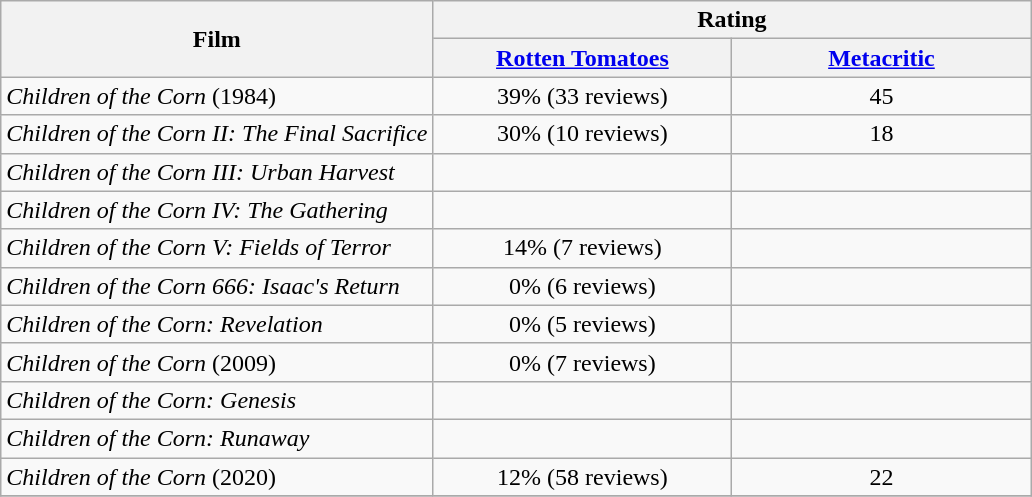<table class="wikitable sortable">
<tr>
<th rowspan="2">Film</th>
<th colspan="3">Rating</th>
</tr>
<tr>
<th scope="col" style="width: 12em; font-size: 100%;"><a href='#'>Rotten Tomatoes</a></th>
<th scope="col" style="width: 12em; font-size: 100%;"><a href='#'>Metacritic</a></th>
</tr>
<tr>
<td><em>Children of the Corn</em> (1984)</td>
<td style="text-align: center;">39% (33 reviews)</td>
<td style="text-align: center;">45</td>
</tr>
<tr>
<td><em>Children of the Corn II: The Final Sacrifice</em></td>
<td style="text-align: center;">30% (10 reviews)</td>
<td style="text-align: center;">18</td>
</tr>
<tr>
<td><em>Children of the Corn III: Urban Harvest</em></td>
<td></td>
<td></td>
</tr>
<tr>
<td><em>Children of the Corn IV: The Gathering</em></td>
<td></td>
<td></td>
</tr>
<tr>
<td><em>Children of the Corn V: Fields of Terror</em></td>
<td style="text-align: center;">14% (7 reviews)</td>
<td></td>
</tr>
<tr>
<td><em>Children of the Corn 666: Isaac's Return</em></td>
<td style="text-align: center;">0% (6 reviews)</td>
<td></td>
</tr>
<tr>
<td><em>Children of the Corn: Revelation</em></td>
<td style="text-align: center;">0% (5 reviews)</td>
<td></td>
</tr>
<tr>
<td><em>Children of the Corn</em> (2009)</td>
<td style="text-align: center;">0% (7 reviews)</td>
<td></td>
</tr>
<tr>
<td><em>Children of the Corn: Genesis</em></td>
<td></td>
<td></td>
</tr>
<tr>
<td><em>Children of the Corn: Runaway</em></td>
<td></td>
<td></td>
</tr>
<tr>
<td><em>Children of the Corn</em> (2020)</td>
<td style="text-align: center;">12% (58 reviews)</td>
<td style="text-align: center;">22</td>
</tr>
<tr>
</tr>
</table>
